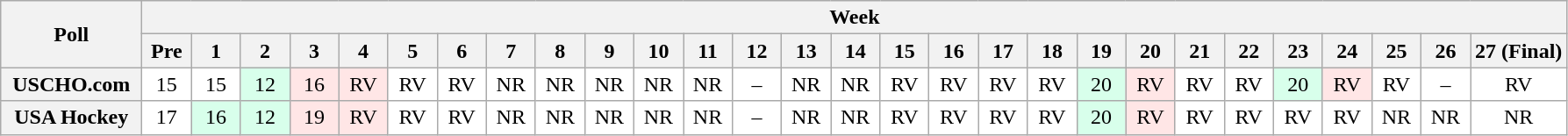<table class="wikitable" style="white-space:nowrap;">
<tr>
<th scope="col" width="100" rowspan="2">Poll</th>
<th colspan="28">Week</th>
</tr>
<tr>
<th scope="col" width="30">Pre</th>
<th scope="col" width="30">1</th>
<th scope="col" width="30">2</th>
<th scope="col" width="30">3</th>
<th scope="col" width="30">4</th>
<th scope="col" width="30">5</th>
<th scope="col" width="30">6</th>
<th scope="col" width="30">7</th>
<th scope="col" width="30">8</th>
<th scope="col" width="30">9</th>
<th scope="col" width="30">10</th>
<th scope="col" width="30">11</th>
<th scope="col" width="30">12</th>
<th scope="col" width="30">13</th>
<th scope="col" width="30">14</th>
<th scope="col" width="30">15</th>
<th scope="col" width="30">16</th>
<th scope="col" width="30">17</th>
<th scope="col" width="30">18</th>
<th scope="col" width="30">19</th>
<th scope="col" width="30">20</th>
<th scope="col" width="30">21</th>
<th scope="col" width="30">22</th>
<th scope="col" width="30">23</th>
<th scope="col" width="30">24</th>
<th scope="col" width="30">25</th>
<th scope="col" width="30">26</th>
<th scope="col" width="30">27 (Final)</th>
</tr>
<tr style="text-align:center;">
<th>USCHO.com</th>
<td bgcolor=FFFFFF>15</td>
<td bgcolor=FFFFFF>15</td>
<td bgcolor=D8FFEB>12</td>
<td bgcolor=FFE6E6>16</td>
<td bgcolor=FFE6E6>RV</td>
<td bgcolor=FFFFFF>RV</td>
<td bgcolor=FFFFFF>RV</td>
<td bgcolor=FFFFFF>NR</td>
<td bgcolor=FFFFFF>NR</td>
<td bgcolor=FFFFFF>NR</td>
<td bgcolor=FFFFFF>NR</td>
<td bgcolor=FFFFFF>NR</td>
<td bgcolor=FFFFFF>–</td>
<td bgcolor=FFFFFF>NR</td>
<td bgcolor=FFFFFF>NR</td>
<td bgcolor=FFFFFF>RV</td>
<td bgcolor=FFFFFF>RV</td>
<td bgcolor=FFFFFF>RV</td>
<td bgcolor=FFFFFF>RV</td>
<td bgcolor=D8FFEB>20</td>
<td bgcolor=FFE6E6>RV</td>
<td bgcolor=FFFFFF>RV</td>
<td bgcolor=FFFFFF>RV</td>
<td bgcolor=D8FFEB>20</td>
<td bgcolor=FFE6E6>RV</td>
<td bgcolor=FFFFFF>RV</td>
<td bgcolor=FFFFFF>–</td>
<td bgcolor=FFFFFF>RV</td>
</tr>
<tr style="text-align:center;">
<th>USA Hockey</th>
<td bgcolor=FFFFFF>17</td>
<td bgcolor=D8FFEB>16</td>
<td bgcolor=D8FFEB>12</td>
<td bgcolor=FFE6E6>19</td>
<td bgcolor=FFE6E6>RV</td>
<td bgcolor=FFFFFF>RV</td>
<td bgcolor=FFFFFF>RV</td>
<td bgcolor=FFFFFF>NR</td>
<td bgcolor=FFFFFF>NR</td>
<td bgcolor=FFFFFF>NR</td>
<td bgcolor=FFFFFF>NR</td>
<td bgcolor=FFFFFF>NR</td>
<td bgcolor=FFFFFF>–</td>
<td bgcolor=FFFFFF>NR</td>
<td bgcolor=FFFFFF>NR</td>
<td bgcolor=FFFFFF>RV</td>
<td bgcolor=FFFFFF>RV</td>
<td bgcolor=FFFFFF>RV</td>
<td bgcolor=FFFFFF>RV</td>
<td bgcolor=D8FFEB>20</td>
<td bgcolor=FFE6E6>RV</td>
<td bgcolor=FFFFFF>RV</td>
<td bgcolor=FFFFFF>RV</td>
<td bgcolor=FFFFFF>RV</td>
<td bgcolor=FFFFFF>RV</td>
<td bgcolor=FFFFFF>NR</td>
<td bgcolor=FFFFFF>NR</td>
<td bgcolor=FFFFFF>NR</td>
</tr>
</table>
